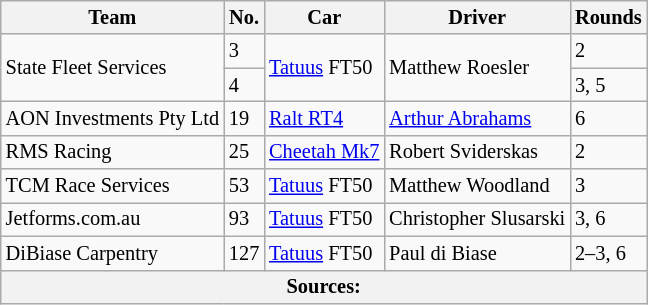<table class="wikitable" style="font-size:85%">
<tr>
<th>Team</th>
<th>No.</th>
<th>Car</th>
<th>Driver</th>
<th>Rounds</th>
</tr>
<tr>
<td rowspan="2">State Fleet Services</td>
<td>3</td>
<td rowspan="2"><a href='#'>Tatuus</a> FT50</td>
<td rowspan="2"> Matthew Roesler</td>
<td>2</td>
</tr>
<tr>
<td>4</td>
<td>3, 5</td>
</tr>
<tr>
<td>AON Investments Pty Ltd</td>
<td>19</td>
<td><a href='#'>Ralt RT4</a></td>
<td> <a href='#'>Arthur Abrahams</a></td>
<td>6</td>
</tr>
<tr>
<td>RMS Racing</td>
<td>25</td>
<td><a href='#'>Cheetah Mk7</a></td>
<td> Robert Sviderskas</td>
<td>2</td>
</tr>
<tr>
<td>TCM Race Services</td>
<td>53</td>
<td><a href='#'>Tatuus</a> FT50</td>
<td> Matthew Woodland</td>
<td>3</td>
</tr>
<tr>
<td>Jetforms.com.au</td>
<td>93</td>
<td><a href='#'>Tatuus</a> FT50</td>
<td> Christopher Slusarski</td>
<td>3, 6</td>
</tr>
<tr>
<td>DiBiase Carpentry</td>
<td>127</td>
<td><a href='#'>Tatuus</a> FT50</td>
<td> Paul di Biase</td>
<td>2–3, 6</td>
</tr>
<tr>
<th colspan="5">Sources:</th>
</tr>
</table>
